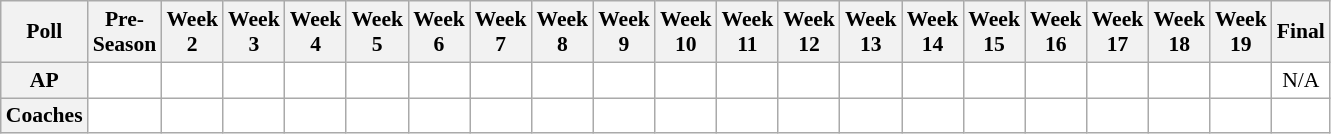<table class="wikitable" style="white-space:nowrap;font-size:90%">
<tr>
<th>Poll</th>
<th>Pre-<br>Season</th>
<th>Week<br>2</th>
<th>Week<br>3</th>
<th>Week<br>4</th>
<th>Week<br>5</th>
<th>Week<br>6</th>
<th>Week<br>7</th>
<th>Week<br>8</th>
<th>Week<br>9</th>
<th>Week<br>10</th>
<th>Week<br>11</th>
<th>Week<br>12</th>
<th>Week<br>13</th>
<th>Week<br>14</th>
<th>Week<br>15</th>
<th>Week<br>16</th>
<th>Week<br>17</th>
<th>Week<br>18</th>
<th>Week<br>19</th>
<th>Final</th>
</tr>
<tr style="text-align:center;">
<th>AP</th>
<td style="background:#FFF;"></td>
<td style="background:#FFF;"></td>
<td style="background:#FFF;"></td>
<td style="background:#FFF;"></td>
<td style="background:#FFF;"></td>
<td style="background:#FFF;"></td>
<td style="background:#FFF;"></td>
<td style="background:#FFF;"></td>
<td style="background:#FFF;"></td>
<td style="background:#FFF;"></td>
<td style="background:#FFF;"></td>
<td style="background:#FFF;"></td>
<td style="background:#FFF;"></td>
<td style="background:#FFF;"></td>
<td style="background:#FFF;"></td>
<td style="background:#FFF;"></td>
<td style="background:#FFF;"></td>
<td style="background:#FFF;"></td>
<td style="background:#FFF;"></td>
<td style="background:#FFF;">N/A</td>
</tr>
<tr style="text-align:center;">
<th>Coaches</th>
<td style="background:#FFF;"></td>
<td style="background:#FFF;"></td>
<td style="background:#FFF;"></td>
<td style="background:#FFF;"></td>
<td style="background:#FFF;"></td>
<td style="background:#FFF;"></td>
<td style="background:#FFF;"></td>
<td style="background:#FFF;"></td>
<td style="background:#FFF;"></td>
<td style="background:#FFF;"></td>
<td style="background:#FFF;"></td>
<td style="background:#FFF;"></td>
<td style="background:#FFF;"></td>
<td style="background:#FFF;"></td>
<td style="background:#FFF;"></td>
<td style="background:#FFF;"></td>
<td style="background:#FFF;"></td>
<td style="background:#FFF;"></td>
<td style="background:#FFF;"></td>
<td style="background:#FFF;"></td>
</tr>
</table>
